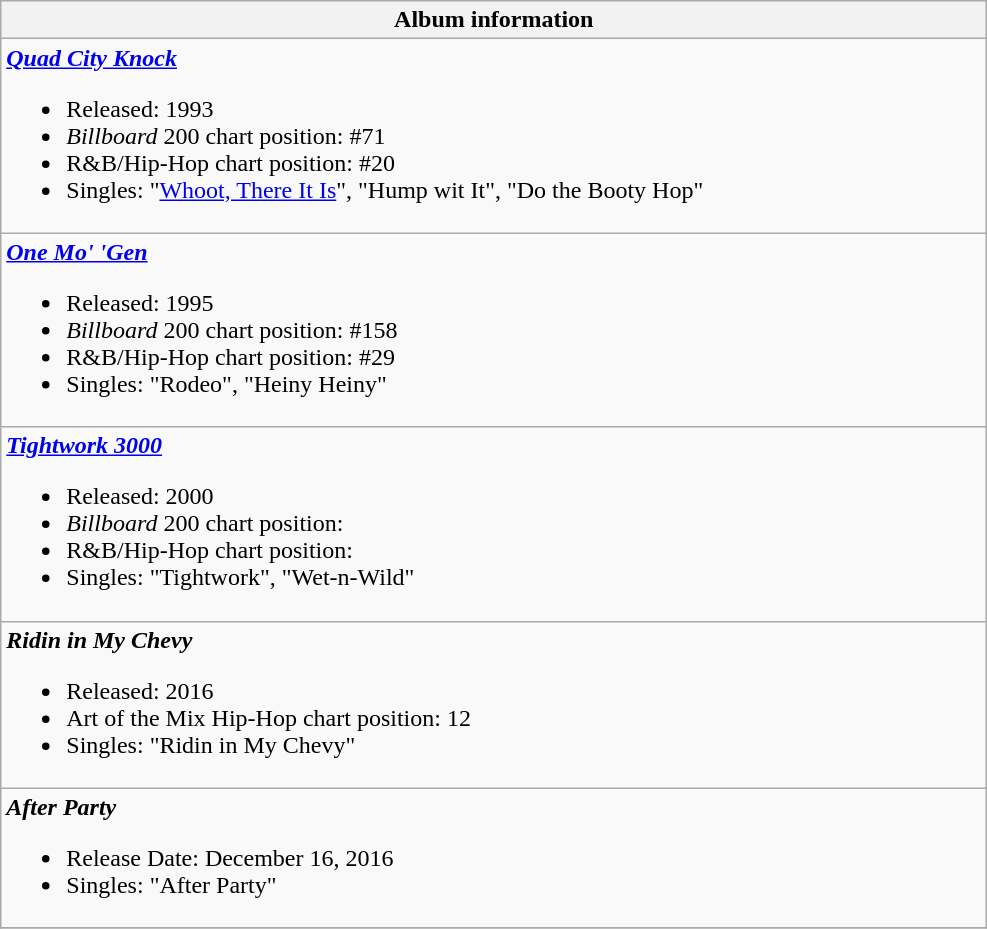<table class="wikitable">
<tr>
<th align="left" width="650">Album information</th>
</tr>
<tr>
<td align="left"><strong><em><a href='#'>Quad City Knock</a></em></strong><br><ul><li>Released: 1993</li><li><em>Billboard</em> 200 chart position: #71</li><li>R&B/Hip-Hop chart position: #20</li><li>Singles: "<a href='#'>Whoot, There It Is</a>", "Hump wit It", "Do the Booty Hop"</li></ul></td>
</tr>
<tr>
<td align="left"><strong><em><a href='#'>One Mo' 'Gen</a></em></strong><br><ul><li>Released: 1995</li><li><em>Billboard</em> 200 chart position: #158</li><li>R&B/Hip-Hop chart position: #29</li><li>Singles: "Rodeo", "Heiny Heiny"</li></ul></td>
</tr>
<tr>
<td align="left"><strong><em><a href='#'>Tightwork 3000</a></em></strong><br><ul><li>Released: 2000</li><li><em>Billboard</em> 200 chart position:</li><li>R&B/Hip-Hop chart position:</li><li>Singles: "Tightwork", "Wet-n-Wild"</li></ul></td>
</tr>
<tr>
<td align="left"><strong><em>Ridin in My Chevy</em></strong><br><ul><li>Released: 2016</li><li>Art of the Mix Hip-Hop chart position: 12</li><li>Singles: "Ridin in My Chevy"</li></ul></td>
</tr>
<tr>
<td align="left"><strong><em>After Party</em></strong><br><ul><li>Release Date: December 16, 2016</li><li>Singles: "After Party"</li></ul></td>
</tr>
<tr>
</tr>
</table>
